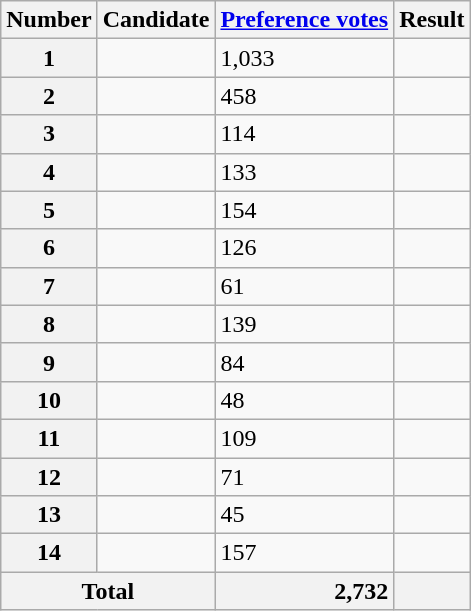<table class="wikitable sortable" >
<tr>
<th scope="col">Number</th>
<th scope="col">Candidate</th>
<th scope="col"><a href='#'>Preference votes</a></th>
<th scope="col">Result</th>
</tr>
<tr>
<th scope="row">1</th>
<td style="text-align:left"></td>
<td>1,033</td>
<td></td>
</tr>
<tr>
<th scope="row">2</th>
<td style="text-align:left"></td>
<td>458</td>
<td></td>
</tr>
<tr>
<th scope="row">3</th>
<td style="text-align:left"></td>
<td>114</td>
<td></td>
</tr>
<tr>
<th scope="row">4</th>
<td style="text-align:left"></td>
<td>133</td>
<td></td>
</tr>
<tr>
<th scope="row">5</th>
<td style="text-align:left"></td>
<td>154</td>
<td></td>
</tr>
<tr>
<th scope="row">6</th>
<td style="text-align:left"></td>
<td>126</td>
<td></td>
</tr>
<tr>
<th scope="row">7</th>
<td style="text-align:left"></td>
<td>61</td>
<td></td>
</tr>
<tr>
<th scope="row">8</th>
<td style="text-align:left"></td>
<td>139</td>
<td></td>
</tr>
<tr>
<th scope="row">9</th>
<td style="text-align:left"></td>
<td>84</td>
<td></td>
</tr>
<tr>
<th scope="row">10</th>
<td style="text-align:left"></td>
<td>48</td>
<td></td>
</tr>
<tr>
<th scope="row">11</th>
<td style="text-align:left"></td>
<td>109</td>
<td></td>
</tr>
<tr>
<th scope="row">12</th>
<td style="text-align:left"></td>
<td>71</td>
<td></td>
</tr>
<tr>
<th scope="row">13</th>
<td style="text-align:left"></td>
<td>45</td>
<td></td>
</tr>
<tr>
<th scope="row">14</th>
<td style="text-align:left"></td>
<td>157</td>
<td></td>
</tr>
<tr class="sortbottom">
<th scope="row"  colspan="2">Total</th>
<th style="text-align:right">2,732</th>
<th></th>
</tr>
</table>
